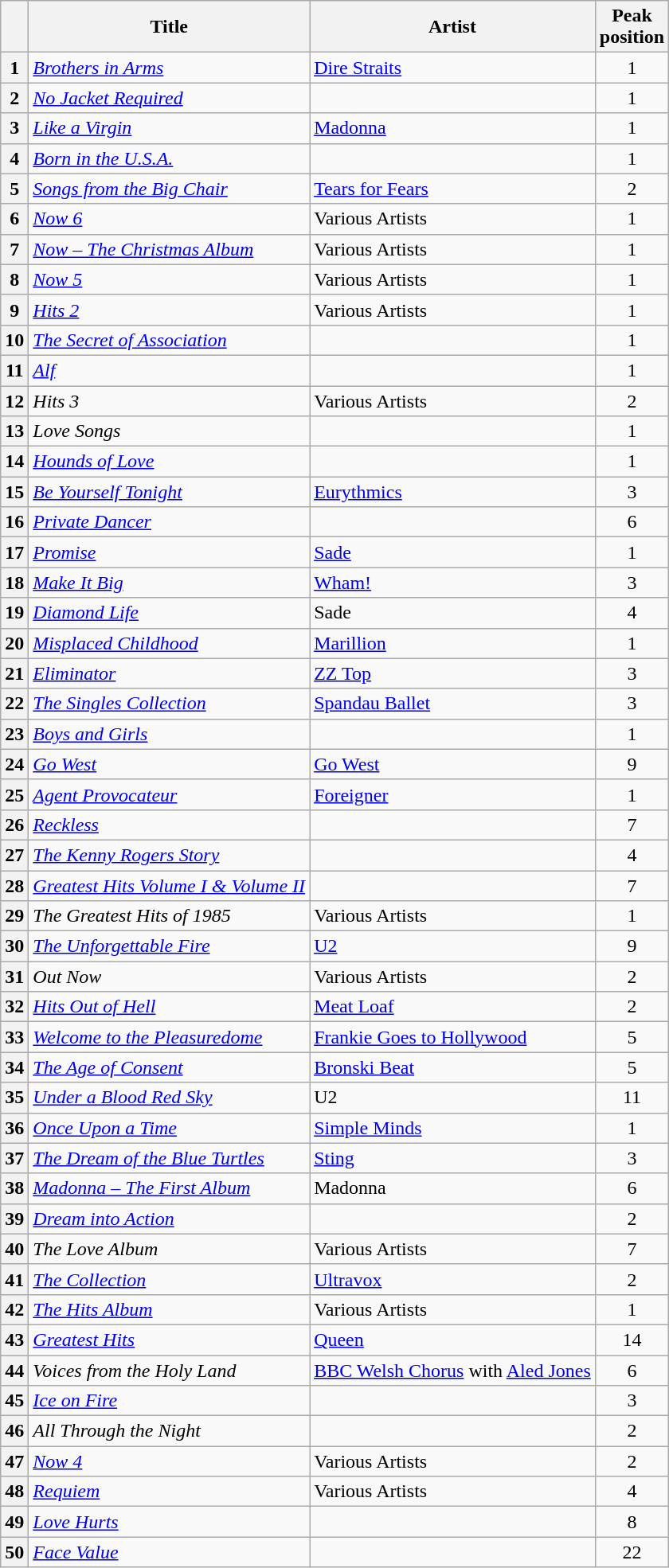<table class="wikitable sortable plainrowheaders">
<tr>
<th scope=col></th>
<th scope=col>Title</th>
<th scope=col>Artist</th>
<th scope=col>Peak<br>position</th>
</tr>
<tr>
<th scope=row style="text-align:center;">1</th>
<td><em><a href='#'>Brothers in Arms</a></em></td>
<td><a href='#'>Dire Straits</a></td>
<td align="center">1</td>
</tr>
<tr>
<th scope=row style="text-align:center;">2</th>
<td><em><a href='#'>No Jacket Required</a></em></td>
<td></td>
<td align="center">1</td>
</tr>
<tr>
<th scope=row style="text-align:center;">3</th>
<td><em><a href='#'>Like a Virgin</a></em></td>
<td><a href='#'>Madonna</a></td>
<td align="center">1</td>
</tr>
<tr>
<th scope=row style="text-align:center;">4</th>
<td><em><a href='#'>Born in the U.S.A.</a></em></td>
<td></td>
<td align="center">1</td>
</tr>
<tr>
<th scope=row style="text-align:center;">5</th>
<td><em><a href='#'>Songs from the Big Chair</a></em></td>
<td><a href='#'>Tears for Fears</a></td>
<td align="center">2</td>
</tr>
<tr>
<th scope=row style="text-align:center;">6</th>
<td><em><a href='#'>Now 6</a></em></td>
<td>Various Artists</td>
<td align="center">1</td>
</tr>
<tr>
<th scope=row style="text-align:center;">7</th>
<td><em><a href='#'>Now – The Christmas Album</a></em></td>
<td>Various Artists</td>
<td align="center">1</td>
</tr>
<tr>
<th scope=row style="text-align:center;">8</th>
<td><em><a href='#'>Now 5</a></em></td>
<td>Various Artists</td>
<td align="center">1</td>
</tr>
<tr>
<th scope=row style="text-align:center;">9</th>
<td><em><a href='#'>Hits 2</a></em></td>
<td>Various Artists</td>
<td align="center">1</td>
</tr>
<tr>
<th scope=row style="text-align:center;">10</th>
<td><em><a href='#'>The Secret of Association</a></em></td>
<td></td>
<td align="center">1</td>
</tr>
<tr>
<th scope=row style="text-align:center;">11</th>
<td><em><a href='#'>Alf</a></em></td>
<td></td>
<td align="center">1</td>
</tr>
<tr>
<th scope=row style="text-align:center;">12</th>
<td><em>Hits 3</em></td>
<td>Various Artists</td>
<td align="center">2</td>
</tr>
<tr>
<th scope=row style="text-align:center;">13</th>
<td><em>Love Songs</em></td>
<td></td>
<td align="center">1</td>
</tr>
<tr>
<th scope=row style="text-align:center;">14</th>
<td><em><a href='#'>Hounds of Love</a></em></td>
<td></td>
<td align="center">1</td>
</tr>
<tr>
<th scope=row style="text-align:center;">15</th>
<td><em><a href='#'>Be Yourself Tonight</a></em></td>
<td><a href='#'>Eurythmics</a></td>
<td align="center">3</td>
</tr>
<tr>
<th scope=row style="text-align:center;">16</th>
<td><em><a href='#'>Private Dancer</a></em></td>
<td></td>
<td align="center">6</td>
</tr>
<tr>
<th scope=row style="text-align:center;">17</th>
<td><em><a href='#'>Promise</a></em></td>
<td><a href='#'>Sade</a></td>
<td align="center">1</td>
</tr>
<tr>
<th scope=row style="text-align:center;">18</th>
<td><em><a href='#'>Make It Big</a></em></td>
<td><a href='#'>Wham!</a></td>
<td align="center">3</td>
</tr>
<tr>
<th scope=row style="text-align:center;">19</th>
<td><em><a href='#'>Diamond Life</a></em></td>
<td>Sade</td>
<td align="center">4</td>
</tr>
<tr>
<th scope=row style="text-align:center;">20</th>
<td><em><a href='#'>Misplaced Childhood</a></em></td>
<td><a href='#'>Marillion</a></td>
<td align="center">1</td>
</tr>
<tr>
<th scope=row style="text-align:center;">21</th>
<td><em><a href='#'>Eliminator</a></em></td>
<td><a href='#'>ZZ Top</a></td>
<td align="center">3</td>
</tr>
<tr>
<th scope=row style="text-align:center;">22</th>
<td><em><a href='#'>The Singles Collection</a></em></td>
<td><a href='#'>Spandau Ballet</a></td>
<td align="center">3</td>
</tr>
<tr>
<th scope=row style="text-align:center;">23</th>
<td><em><a href='#'>Boys and Girls</a></em></td>
<td></td>
<td align="center">1</td>
</tr>
<tr>
<th scope=row style="text-align:center;">24</th>
<td><em><a href='#'>Go West</a></em></td>
<td><a href='#'>Go West</a></td>
<td align="center">9</td>
</tr>
<tr>
<th scope=row style="text-align:center;">25</th>
<td><em><a href='#'>Agent Provocateur</a></em></td>
<td><a href='#'>Foreigner</a></td>
<td align="center">1</td>
</tr>
<tr>
<th scope=row style="text-align:center;">26</th>
<td><em><a href='#'>Reckless</a></em></td>
<td></td>
<td align="center">7</td>
</tr>
<tr>
<th scope=row style="text-align:center;">27</th>
<td><em><a href='#'>The Kenny Rogers Story</a></em></td>
<td></td>
<td align="center">4</td>
</tr>
<tr>
<th scope=row style="text-align:center;">28</th>
<td><em><a href='#'>Greatest Hits Volume I & Volume II</a></em></td>
<td></td>
<td align="center">7</td>
</tr>
<tr>
<th scope=row style="text-align:center;">29</th>
<td><em>The Greatest Hits of 1985</em></td>
<td>Various Artists</td>
<td align="center">1</td>
</tr>
<tr>
<th scope=row style="text-align:center;">30</th>
<td><em><a href='#'>The Unforgettable Fire</a></em></td>
<td><a href='#'>U2</a></td>
<td align="center">9</td>
</tr>
<tr>
<th scope=row style="text-align:center;">31</th>
<td><em>Out Now</em></td>
<td>Various Artists</td>
<td align="center">2</td>
</tr>
<tr>
<th scope=row style="text-align:center;">32</th>
<td><em><a href='#'>Hits Out of Hell</a></em></td>
<td><a href='#'>Meat Loaf</a></td>
<td align="center">2</td>
</tr>
<tr>
<th scope=row style="text-align:center;">33</th>
<td><em><a href='#'>Welcome to the Pleasuredome</a></em></td>
<td><a href='#'>Frankie Goes to Hollywood</a></td>
<td align="center">5</td>
</tr>
<tr>
<th scope=row style="text-align:center;">34</th>
<td><em><a href='#'>The Age of Consent</a></em></td>
<td><a href='#'>Bronski Beat</a></td>
<td align="center">5</td>
</tr>
<tr>
<th scope=row style="text-align:center;">35</th>
<td><em><a href='#'>Under a Blood Red Sky</a></em></td>
<td>U2</td>
<td align="center">11</td>
</tr>
<tr>
<th scope=row style="text-align:center;">36</th>
<td><em><a href='#'>Once Upon a Time</a></em></td>
<td><a href='#'>Simple Minds</a></td>
<td align="center">1</td>
</tr>
<tr>
<th scope=row style="text-align:center;">37</th>
<td><em><a href='#'>The Dream of the Blue Turtles</a></em></td>
<td><a href='#'>Sting</a></td>
<td align="center">3</td>
</tr>
<tr>
<th scope=row style="text-align:center;">38</th>
<td><em><a href='#'>Madonna – The First Album</a></em></td>
<td>Madonna</td>
<td align="center">6</td>
</tr>
<tr>
<th scope=row style="text-align:center;">39</th>
<td><em><a href='#'>Dream into Action</a></em></td>
<td></td>
<td align="center">2</td>
</tr>
<tr>
<th scope=row style="text-align:center;">40</th>
<td><em>The Love Album</em></td>
<td>Various Artists</td>
<td align="center">7</td>
</tr>
<tr>
<th scope=row style="text-align:center;">41</th>
<td><em><a href='#'>The Collection</a></em></td>
<td><a href='#'>Ultravox</a></td>
<td align="center">2</td>
</tr>
<tr>
<th scope=row style="text-align:center;">42</th>
<td><em><a href='#'>The Hits Album</a></em></td>
<td>Various Artists</td>
<td align="center">1</td>
</tr>
<tr>
<th scope=row style="text-align:center;">43</th>
<td><em><a href='#'>Greatest Hits</a></em></td>
<td><a href='#'>Queen</a></td>
<td align="center">14</td>
</tr>
<tr>
<th scope=row style="text-align:center;">44</th>
<td><em>Voices from the Holy Land</em></td>
<td><a href='#'>BBC Welsh Chorus</a> with <a href='#'>Aled Jones</a></td>
<td align="center">6</td>
</tr>
<tr>
<th scope=row style="text-align:center;">45</th>
<td><em><a href='#'>Ice on Fire</a></em></td>
<td></td>
<td align="center">3</td>
</tr>
<tr>
<th scope=row style="text-align:center;">46</th>
<td><em>All Through the Night</em></td>
<td></td>
<td align="center">2</td>
</tr>
<tr>
<th scope=row style="text-align:center;">47</th>
<td><em><a href='#'>Now 4</a></em></td>
<td>Various Artists</td>
<td align="center">2</td>
</tr>
<tr>
<th scope=row style="text-align:center;">48</th>
<td><em><a href='#'>Requiem</a></em></td>
<td>Various Artists</td>
<td align="center">4</td>
</tr>
<tr>
<th scope=row style="text-align:center;">49</th>
<td><em><a href='#'>Love Hurts</a></em></td>
<td></td>
<td align="center">8</td>
</tr>
<tr>
<th scope=row style="text-align:center;">50</th>
<td><em><a href='#'>Face Value</a></em></td>
<td></td>
<td align="center">22</td>
</tr>
</table>
